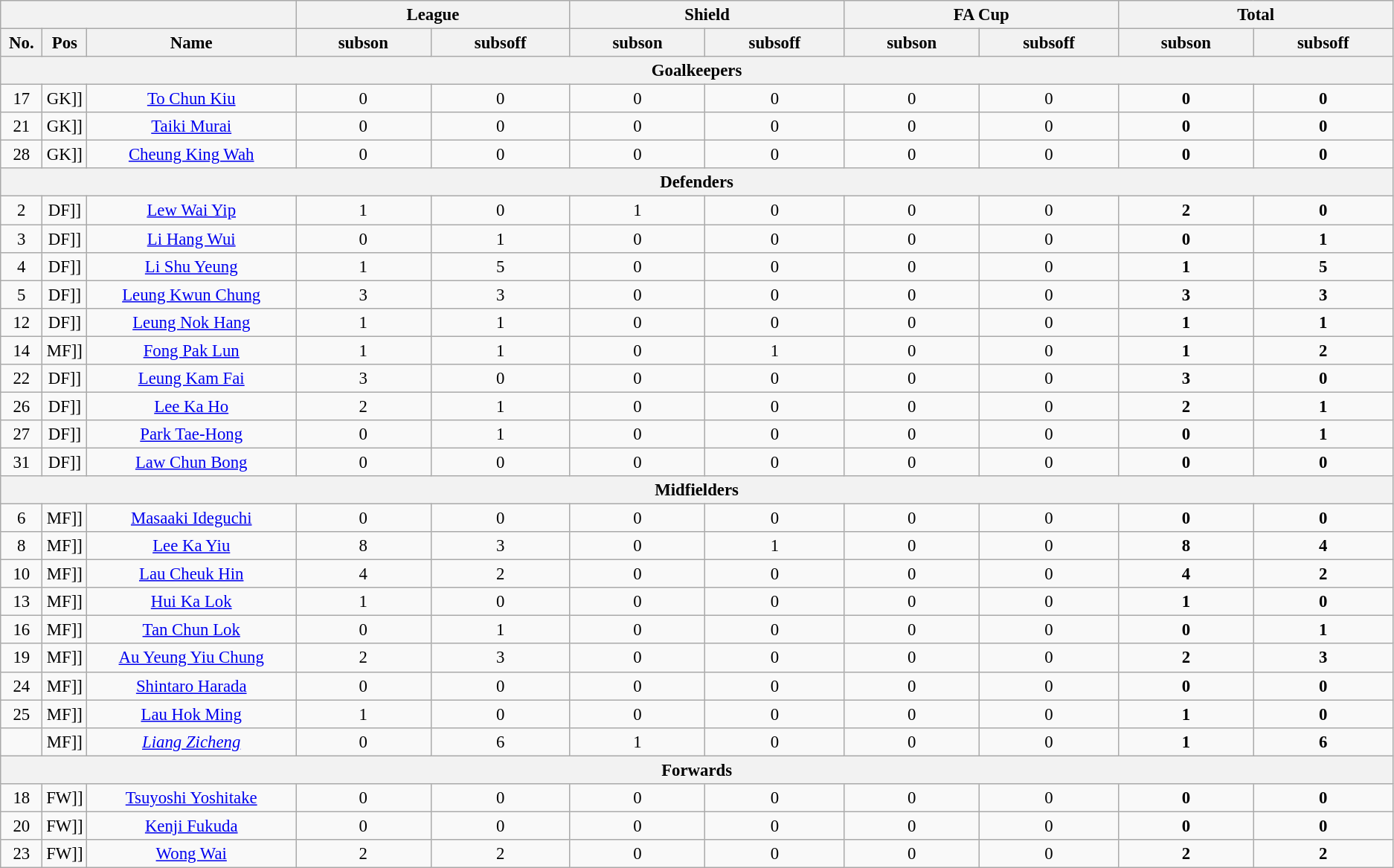<table class="wikitable" style="font-size: 95%; text-align:center;">
<tr>
<th colspan=3></th>
<th colspan=2>League</th>
<th colspan=2>Shield</th>
<th colspan=2>FA Cup</th>
<th colspan=2>Total</th>
</tr>
<tr>
<th width="3%"><strong>No.</strong></th>
<th width="3%"><strong>Pos</strong></th>
<th width="15%"><strong>Name</strong></th>
<th width=20>subson</th>
<th width=20>subsoff</th>
<th width=20>subson</th>
<th width=20>subsoff</th>
<th width=20>subson</th>
<th width=20>subsoff</th>
<th width=20>subson</th>
<th width=20>subsoff</th>
</tr>
<tr>
<th colspan=15>Goalkeepers</th>
</tr>
<tr>
<td>17</td>
<td [[>GK]]</td>
<td><a href='#'>To Chun Kiu</a></td>
<td>0</td>
<td>0</td>
<td>0</td>
<td>0</td>
<td>0</td>
<td>0</td>
<td><strong>0</strong></td>
<td><strong>0</strong></td>
</tr>
<tr>
<td>21</td>
<td [[>GK]]</td>
<td><a href='#'>Taiki Murai</a></td>
<td>0</td>
<td>0</td>
<td>0</td>
<td>0</td>
<td>0</td>
<td>0</td>
<td><strong>0</strong></td>
<td><strong>0</strong></td>
</tr>
<tr>
<td>28</td>
<td [[>GK]]</td>
<td><a href='#'>Cheung King Wah</a></td>
<td>0</td>
<td>0</td>
<td>0</td>
<td>0</td>
<td>0</td>
<td>0</td>
<td><strong>0</strong></td>
<td><strong>0</strong></td>
</tr>
<tr>
<th colspan=15>Defenders</th>
</tr>
<tr>
<td>2</td>
<td [[>DF]]</td>
<td><a href='#'>Lew Wai Yip</a></td>
<td>1</td>
<td>0</td>
<td>1</td>
<td>0</td>
<td>0</td>
<td>0</td>
<td><strong>2</strong></td>
<td><strong>0</strong></td>
</tr>
<tr>
<td>3</td>
<td [[>DF]]</td>
<td><a href='#'>Li Hang Wui</a></td>
<td>0</td>
<td>1</td>
<td>0</td>
<td>0</td>
<td>0</td>
<td>0</td>
<td><strong>0</strong></td>
<td><strong>1</strong></td>
</tr>
<tr>
<td>4</td>
<td [[>DF]]</td>
<td><a href='#'>Li Shu Yeung</a></td>
<td>1</td>
<td>5</td>
<td>0</td>
<td>0</td>
<td>0</td>
<td>0</td>
<td><strong>1</strong></td>
<td><strong>5</strong></td>
</tr>
<tr>
<td>5</td>
<td [[>DF]]</td>
<td><a href='#'>Leung Kwun Chung</a></td>
<td>3</td>
<td>3</td>
<td>0</td>
<td>0</td>
<td>0</td>
<td>0</td>
<td><strong>3</strong></td>
<td><strong>3</strong></td>
</tr>
<tr>
<td>12</td>
<td [[>DF]]</td>
<td><a href='#'>Leung Nok Hang</a></td>
<td>1</td>
<td>1</td>
<td>0</td>
<td>0</td>
<td>0</td>
<td>0</td>
<td><strong>1</strong></td>
<td><strong>1</strong></td>
</tr>
<tr>
<td>14</td>
<td [[>MF]]</td>
<td><a href='#'>Fong Pak Lun</a></td>
<td>1</td>
<td>1</td>
<td>0</td>
<td>1</td>
<td>0</td>
<td>0</td>
<td><strong>1</strong></td>
<td><strong>2</strong></td>
</tr>
<tr>
<td>22</td>
<td [[>DF]]</td>
<td><a href='#'>Leung Kam Fai</a></td>
<td>3</td>
<td>0</td>
<td>0</td>
<td>0</td>
<td>0</td>
<td>0</td>
<td><strong>3</strong></td>
<td><strong>0</strong></td>
</tr>
<tr>
<td>26</td>
<td [[>DF]]</td>
<td><a href='#'>Lee Ka Ho</a></td>
<td>2</td>
<td>1</td>
<td>0</td>
<td>0</td>
<td>0</td>
<td>0</td>
<td><strong>2</strong></td>
<td><strong>1</strong></td>
</tr>
<tr>
<td>27</td>
<td [[>DF]]</td>
<td><a href='#'>Park Tae-Hong</a></td>
<td>0</td>
<td>1</td>
<td>0</td>
<td>0</td>
<td>0</td>
<td>0</td>
<td><strong>0</strong></td>
<td><strong>1</strong></td>
</tr>
<tr>
<td>31</td>
<td [[>DF]]</td>
<td><a href='#'>Law Chun Bong</a></td>
<td>0</td>
<td>0</td>
<td>0</td>
<td>0</td>
<td>0</td>
<td>0</td>
<td><strong>0</strong></td>
<td><strong>0</strong></td>
</tr>
<tr>
<th colspan=15>Midfielders</th>
</tr>
<tr>
<td>6</td>
<td [[>MF]]</td>
<td><a href='#'>Masaaki Ideguchi</a></td>
<td>0</td>
<td>0</td>
<td>0</td>
<td>0</td>
<td>0</td>
<td>0</td>
<td><strong>0</strong></td>
<td><strong>0</strong></td>
</tr>
<tr>
<td>8</td>
<td [[>MF]]</td>
<td><a href='#'>Lee Ka Yiu</a></td>
<td>8</td>
<td>3</td>
<td>0</td>
<td>1</td>
<td>0</td>
<td>0</td>
<td><strong>8</strong></td>
<td><strong>4</strong></td>
</tr>
<tr>
<td>10</td>
<td [[>MF]]</td>
<td><a href='#'>Lau Cheuk Hin</a></td>
<td>4</td>
<td>2</td>
<td>0</td>
<td>0</td>
<td>0</td>
<td>0</td>
<td><strong>4</strong></td>
<td><strong>2</strong></td>
</tr>
<tr>
<td>13</td>
<td [[>MF]]</td>
<td><a href='#'>Hui Ka Lok</a></td>
<td>1</td>
<td>0</td>
<td>0</td>
<td>0</td>
<td>0</td>
<td>0</td>
<td><strong>1</strong></td>
<td><strong>0</strong></td>
</tr>
<tr>
<td>16</td>
<td [[>MF]]</td>
<td><a href='#'>Tan Chun Lok</a></td>
<td>0</td>
<td>1</td>
<td>0</td>
<td>0</td>
<td>0</td>
<td>0</td>
<td><strong>0</strong></td>
<td><strong>1</strong></td>
</tr>
<tr>
<td>19</td>
<td [[>MF]]</td>
<td><a href='#'>Au Yeung Yiu Chung</a></td>
<td>2</td>
<td>3</td>
<td>0</td>
<td>0</td>
<td>0</td>
<td>0</td>
<td><strong>2</strong></td>
<td><strong>3</strong></td>
</tr>
<tr>
<td>24</td>
<td [[>MF]]</td>
<td><a href='#'>Shintaro Harada</a></td>
<td>0</td>
<td>0</td>
<td>0</td>
<td>0</td>
<td>0</td>
<td>0</td>
<td><strong>0</strong></td>
<td><strong>0</strong></td>
</tr>
<tr>
<td>25</td>
<td [[>MF]]</td>
<td><a href='#'>Lau Hok Ming</a></td>
<td>1</td>
<td>0</td>
<td>0</td>
<td>0</td>
<td>0</td>
<td>0</td>
<td><strong>1</strong></td>
<td><strong>0</strong></td>
</tr>
<tr>
<td></td>
<td [[>MF]]</td>
<td><em><a href='#'>Liang Zicheng</a></em></td>
<td>0</td>
<td>6</td>
<td>1</td>
<td>0</td>
<td>0</td>
<td>0</td>
<td><strong>1</strong></td>
<td><strong>6</strong></td>
</tr>
<tr>
<th colspan=15>Forwards</th>
</tr>
<tr>
<td>18</td>
<td [[>FW]]</td>
<td><a href='#'>Tsuyoshi Yoshitake</a></td>
<td>0</td>
<td>0</td>
<td>0</td>
<td>0</td>
<td>0</td>
<td>0</td>
<td><strong>0</strong></td>
<td><strong>0</strong></td>
</tr>
<tr>
<td>20</td>
<td [[>FW]]</td>
<td><a href='#'>Kenji Fukuda</a></td>
<td>0</td>
<td>0</td>
<td>0</td>
<td>0</td>
<td>0</td>
<td>0</td>
<td><strong>0</strong></td>
<td><strong>0</strong></td>
</tr>
<tr>
<td>23</td>
<td [[>FW]]</td>
<td><a href='#'>Wong Wai</a></td>
<td>2</td>
<td>2</td>
<td>0</td>
<td>0</td>
<td>0</td>
<td>0</td>
<td><strong>2</strong></td>
<td><strong>2</strong></td>
</tr>
</table>
